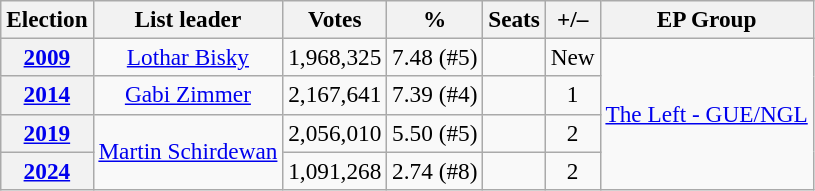<table class="wikitable" style="font-size:97%; text-align:center;">
<tr>
<th>Election</th>
<th>List leader</th>
<th>Votes</th>
<th>%</th>
<th>Seats</th>
<th>+/–</th>
<th>EP Group</th>
</tr>
<tr>
<th><a href='#'>2009</a></th>
<td><a href='#'>Lothar Bisky</a></td>
<td>1,968,325</td>
<td>7.48 (#5)</td>
<td></td>
<td>New</td>
<td rowspan=4><a href='#'>The Left - GUE/NGL</a></td>
</tr>
<tr>
<th><a href='#'>2014</a></th>
<td><a href='#'>Gabi Zimmer</a></td>
<td>2,167,641</td>
<td>7.39 (#4)</td>
<td></td>
<td> 1</td>
</tr>
<tr>
<th><a href='#'>2019</a></th>
<td rowspan=2><a href='#'>Martin Schirdewan</a></td>
<td>2,056,010</td>
<td>5.50 (#5)</td>
<td></td>
<td> 2</td>
</tr>
<tr>
<th><a href='#'>2024</a></th>
<td>1,091,268</td>
<td>2.74 (#8)</td>
<td></td>
<td> 2</td>
</tr>
</table>
